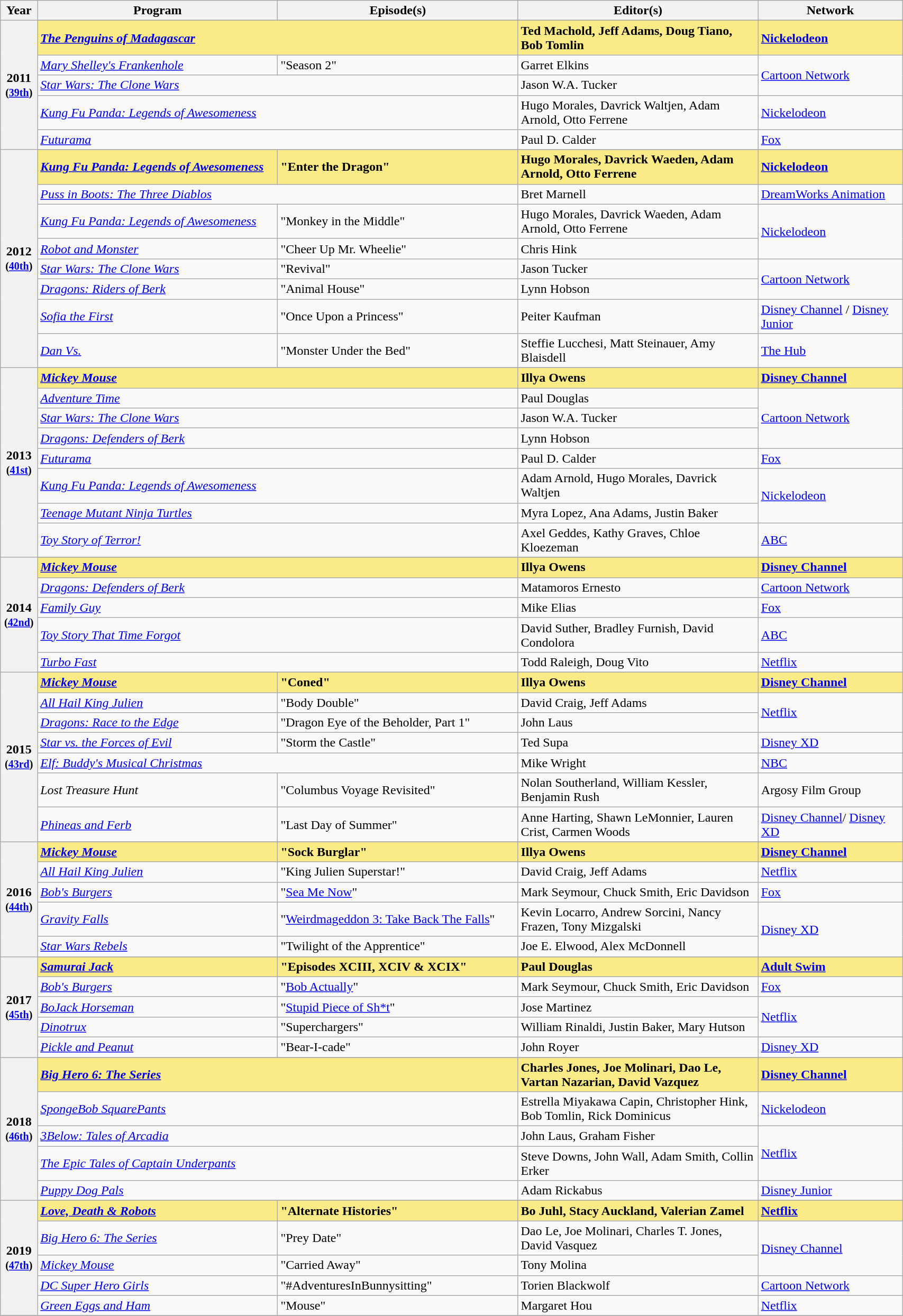<table class="wikitable" style="width:90%;">
<tr>
<th style="width:3%;">Year</th>
<th style="width:25%;">Program</th>
<th style="width:25%;">Episode(s)</th>
<th style="width:25%;">Editor(s)</th>
<th style="width:15%;">Network</th>
</tr>
<tr>
<th rowspan="6" style="text-align:center;">2011 <br><small>(<a href='#'>39th</a>)</small><br></th>
</tr>
<tr style="background:#FAEB86;">
<td colspan="2"><strong><em><a href='#'>The Penguins of Madagascar</a></em></strong></td>
<td><strong>Ted Machold, Jeff Adams, Doug Tiano, Bob Tomlin</strong></td>
<td><strong><a href='#'>Nickelodeon</a></strong></td>
</tr>
<tr>
<td><em><a href='#'>Mary Shelley's Frankenhole</a></em></td>
<td>"Season 2"</td>
<td>Garret Elkins</td>
<td rowspan="2"><a href='#'>Cartoon Network</a></td>
</tr>
<tr>
<td colspan="2"><em><a href='#'>Star Wars: The Clone Wars</a></em></td>
<td>Jason W.A. Tucker</td>
</tr>
<tr>
<td colspan="2"><em><a href='#'>Kung Fu Panda: Legends of Awesomeness</a></em></td>
<td>Hugo Morales, Davrick Waltjen, Adam Arnold, Otto Ferrene</td>
<td><a href='#'>Nickelodeon</a></td>
</tr>
<tr>
<td colspan="2"><em><a href='#'>Futurama</a></em></td>
<td>Paul D. Calder</td>
<td><a href='#'>Fox</a></td>
</tr>
<tr>
<th rowspan="9" style="text-align:center;">2012 <br><small>(<a href='#'>40th</a>)</small><br></th>
</tr>
<tr style="background:#FAEB86;">
<td><strong><em><a href='#'>Kung Fu Panda: Legends of Awesomeness</a></em></strong></td>
<td><strong>"Enter the Dragon"</strong></td>
<td><strong>Hugo Morales, Davrick Waeden, Adam Arnold, Otto Ferrene</strong></td>
<td><strong><a href='#'>Nickelodeon</a></strong></td>
</tr>
<tr>
<td colspan="2"><em><a href='#'>Puss in Boots: The Three Diablos</a></em></td>
<td>Bret Marnell</td>
<td><a href='#'>DreamWorks Animation</a></td>
</tr>
<tr>
<td><em><a href='#'>Kung Fu Panda: Legends of Awesomeness</a></em></td>
<td>"Monkey in the Middle"</td>
<td>Hugo Morales, Davrick Waeden, Adam Arnold, Otto Ferrene</td>
<td rowspan="2"><a href='#'>Nickelodeon</a></td>
</tr>
<tr>
<td><em><a href='#'>Robot and Monster</a></em></td>
<td>"Cheer Up Mr. Wheelie"</td>
<td>Chris Hink</td>
</tr>
<tr>
<td><em><a href='#'>Star Wars: The Clone Wars</a></em></td>
<td>"Revival"</td>
<td>Jason Tucker</td>
<td rowspan="2"><a href='#'>Cartoon Network</a></td>
</tr>
<tr>
<td><em><a href='#'>Dragons: Riders of Berk</a></em></td>
<td>"Animal House"</td>
<td>Lynn Hobson</td>
</tr>
<tr>
<td><em><a href='#'>Sofia the First</a></em></td>
<td>"Once Upon a Princess"</td>
<td>Peiter Kaufman</td>
<td><a href='#'>Disney Channel</a> / <a href='#'>Disney Junior</a></td>
</tr>
<tr>
<td><em><a href='#'>Dan Vs.</a></em></td>
<td>"Monster Under the Bed"</td>
<td>Steffie Lucchesi, Matt Steinauer, Amy Blaisdell</td>
<td><a href='#'>The Hub</a></td>
</tr>
<tr>
<th rowspan="9" style="text-align:center;">2013 <br><small>(<a href='#'>41st</a>)</small><br></th>
</tr>
<tr style="background:#FAEB86;">
<td colspan="2"><strong><em><a href='#'>Mickey Mouse</a></em></strong></td>
<td><strong>Illya Owens</strong></td>
<td><strong><a href='#'>Disney Channel</a></strong></td>
</tr>
<tr>
<td colspan="2"><em><a href='#'>Adventure Time</a></em></td>
<td>Paul Douglas</td>
<td rowspan="3"><a href='#'>Cartoon Network</a></td>
</tr>
<tr>
<td colspan="2"><em><a href='#'>Star Wars: The Clone Wars</a></em></td>
<td>Jason W.A. Tucker</td>
</tr>
<tr>
<td colspan="2"><em><a href='#'>Dragons: Defenders of Berk</a></em></td>
<td>Lynn Hobson</td>
</tr>
<tr>
<td colspan="2"><em><a href='#'>Futurama</a></em></td>
<td>Paul D. Calder</td>
<td><a href='#'>Fox</a></td>
</tr>
<tr>
<td colspan="2"><em><a href='#'>Kung Fu Panda: Legends of Awesomeness</a></em></td>
<td>Adam Arnold, Hugo Morales, Davrick Waltjen</td>
<td rowspan="2"><a href='#'>Nickelodeon</a></td>
</tr>
<tr>
<td colspan="2"><em><a href='#'>Teenage Mutant Ninja Turtles</a></em></td>
<td>Myra Lopez, Ana Adams, Justin Baker</td>
</tr>
<tr>
<td colspan="2"><em><a href='#'>Toy Story of Terror!</a></em></td>
<td>Axel Geddes, Kathy Graves, Chloe Kloezeman</td>
<td><a href='#'>ABC</a></td>
</tr>
<tr>
<th rowspan="6" style="text-align:center;">2014 <br><small>(<a href='#'>42nd</a>)</small><br></th>
</tr>
<tr style="background:#FAEB86;">
<td colspan="2"><strong><em><a href='#'>Mickey Mouse</a></em></strong></td>
<td><strong>Illya Owens</strong></td>
<td><strong><a href='#'>Disney Channel</a></strong></td>
</tr>
<tr>
<td colspan="2"><em><a href='#'>Dragons: Defenders of Berk</a></em></td>
<td>Matamoros Ernesto</td>
<td><a href='#'>Cartoon Network</a></td>
</tr>
<tr>
<td colspan="2"><em><a href='#'>Family Guy</a></em></td>
<td>Mike Elias</td>
<td><a href='#'>Fox</a></td>
</tr>
<tr>
<td colspan="2"><em><a href='#'>Toy Story That Time Forgot</a></em></td>
<td>David Suther, Bradley Furnish, David Condolora</td>
<td><a href='#'>ABC</a></td>
</tr>
<tr>
<td colspan="2"><em><a href='#'>Turbo Fast</a></em></td>
<td>Todd Raleigh, Doug Vito</td>
<td><a href='#'>Netflix</a></td>
</tr>
<tr>
<th rowspan="8" style="text-align:center;">2015 <br><small>(<a href='#'>43rd</a>)</small><br></th>
</tr>
<tr style="background:#FAEB86;">
<td><strong><em><a href='#'>Mickey Mouse</a></em></strong></td>
<td><strong>"Coned"</strong></td>
<td><strong>Illya Owens</strong></td>
<td><strong><a href='#'>Disney Channel</a></strong></td>
</tr>
<tr>
<td><em><a href='#'>All Hail King Julien</a></em></td>
<td>"Body Double"</td>
<td>David Craig, Jeff Adams</td>
<td rowspan="2"><a href='#'>Netflix</a></td>
</tr>
<tr>
<td><em><a href='#'>Dragons: Race to the Edge</a></em></td>
<td>"Dragon Eye of the Beholder, Part 1"</td>
<td>John Laus</td>
</tr>
<tr>
<td><em><a href='#'>Star vs. the Forces of Evil</a></em></td>
<td>"Storm the Castle"</td>
<td>Ted Supa</td>
<td><a href='#'>Disney XD</a></td>
</tr>
<tr>
<td colspan="2"><em><a href='#'>Elf: Buddy's Musical Christmas</a></em></td>
<td>Mike Wright</td>
<td><a href='#'>NBC</a></td>
</tr>
<tr>
<td><em>Lost Treasure Hunt</em></td>
<td>"Columbus Voyage Revisited"</td>
<td>Nolan Southerland, William Kessler, Benjamin Rush</td>
<td>Argosy Film Group</td>
</tr>
<tr>
<td><em><a href='#'>Phineas and Ferb</a></em></td>
<td>"Last Day of Summer"</td>
<td>Anne Harting, Shawn LeMonnier, Lauren Crist, Carmen Woods</td>
<td><a href='#'>Disney Channel</a>/ <a href='#'>Disney XD</a></td>
</tr>
<tr>
<th rowspan="6" style="text-align:center;">2016 <br><small>(<a href='#'>44th</a>)</small><br></th>
</tr>
<tr style="background:#FAEB86;">
<td><strong><em><a href='#'>Mickey Mouse</a></em></strong></td>
<td><strong>"Sock Burglar"</strong></td>
<td><strong>Illya Owens</strong></td>
<td><strong><a href='#'>Disney Channel</a></strong></td>
</tr>
<tr>
<td><em><a href='#'>All Hail King Julien</a></em></td>
<td>"King Julien Superstar!"</td>
<td>David Craig, Jeff Adams</td>
<td><a href='#'>Netflix</a></td>
</tr>
<tr>
<td><em><a href='#'>Bob's Burgers</a></em></td>
<td>"<a href='#'>Sea Me Now</a>"</td>
<td>Mark Seymour, Chuck Smith, Eric Davidson</td>
<td><a href='#'>Fox</a></td>
</tr>
<tr>
<td><em><a href='#'>Gravity Falls</a></em></td>
<td>"<a href='#'>Weirdmageddon 3: Take Back The Falls</a>"</td>
<td>Kevin Locarro, Andrew Sorcini, Nancy Frazen, Tony Mizgalski</td>
<td rowspan="2"><a href='#'>Disney XD</a></td>
</tr>
<tr>
<td><em><a href='#'>Star Wars Rebels</a></em></td>
<td>"Twilight of the Apprentice"</td>
<td>Joe E. Elwood, Alex McDonnell</td>
</tr>
<tr>
<th rowspan="6" style="text-align:center;">2017 <br><small>(<a href='#'>45th</a>)</small><br></th>
</tr>
<tr style="background:#FAEB86;">
<td><strong><em><a href='#'>Samurai Jack</a></em></strong></td>
<td><strong>"Episodes XCIII, XCIV & XCIX"</strong></td>
<td><strong>Paul Douglas</strong></td>
<td><strong><a href='#'>Adult Swim</a></strong></td>
</tr>
<tr>
<td><em><a href='#'>Bob's Burgers</a></em></td>
<td>"<a href='#'>Bob Actually</a>"</td>
<td>Mark Seymour, Chuck Smith, Eric Davidson</td>
<td><a href='#'>Fox</a></td>
</tr>
<tr>
<td><em><a href='#'>BoJack Horseman</a></em></td>
<td>"<a href='#'>Stupid Piece of Sh*t</a>"</td>
<td>Jose Martinez</td>
<td rowspan="2"><a href='#'>Netflix</a></td>
</tr>
<tr>
<td><em><a href='#'>Dinotrux</a></em></td>
<td>"Superchargers"</td>
<td>William Rinaldi, Justin Baker, Mary Hutson</td>
</tr>
<tr>
<td><em><a href='#'>Pickle and Peanut</a></em></td>
<td>"Bear-I-cade"</td>
<td>John Royer</td>
<td><a href='#'>Disney XD</a></td>
</tr>
<tr>
<th rowspan="6" style="text-align:center;">2018 <br><small>(<a href='#'>46th</a>)</small><br></th>
</tr>
<tr style="background:#FAEB86;">
<td colspan="2"><strong><em><a href='#'>Big Hero 6: The Series</a></em></strong></td>
<td><strong>Charles Jones, Joe Molinari, Dao Le, Vartan Nazarian, David Vazquez</strong></td>
<td><strong><a href='#'>Disney Channel</a></strong></td>
</tr>
<tr>
<td colspan="2"><em><a href='#'>SpongeBob SquarePants</a></em></td>
<td>Estrella Miyakawa Capin, Christopher Hink, Bob Tomlin, Rick Dominicus</td>
<td><a href='#'>Nickelodeon</a></td>
</tr>
<tr>
<td colspan="2"><em><a href='#'>3Below: Tales of Arcadia</a></em></td>
<td>John Laus, Graham Fisher</td>
<td rowspan="2"><a href='#'>Netflix</a></td>
</tr>
<tr>
<td colspan="2"><em><a href='#'>The Epic Tales of Captain Underpants</a></em></td>
<td>Steve Downs, John Wall, Adam Smith, Collin Erker</td>
</tr>
<tr>
<td colspan="2"><em><a href='#'>Puppy Dog Pals</a></em></td>
<td>Adam Rickabus</td>
<td><a href='#'>Disney Junior</a></td>
</tr>
<tr>
<th rowspan="6" style="text-align:center;">2019 <br><small>(<a href='#'>47th</a>)</small><br></th>
</tr>
<tr style="background:#FAEB86;">
<td><strong><em><a href='#'>Love,  Death & Robots</a></em></strong></td>
<td><strong>"Alternate Histories"</strong></td>
<td><strong>Bo Juhl, Stacy Auckland, Valerian Zamel</strong></td>
<td><strong><a href='#'>Netflix</a></strong></td>
</tr>
<tr>
<td><em><a href='#'>Big Hero 6: The Series</a></em></td>
<td>"Prey Date"</td>
<td>Dao Le, Joe Molinari, Charles T. Jones, David Vasquez</td>
<td rowspan="2"><a href='#'>Disney Channel</a></td>
</tr>
<tr>
<td><em><a href='#'>Mickey Mouse</a></em></td>
<td>"Carried Away"</td>
<td>Tony Molina</td>
</tr>
<tr>
<td><em><a href='#'>DC Super Hero Girls</a></em></td>
<td>"#AdventuresInBunnysitting"</td>
<td>Torien Blackwolf</td>
<td><a href='#'>Cartoon Network</a></td>
</tr>
<tr>
<td><em><a href='#'>Green Eggs and Ham</a></em></td>
<td>"Mouse"</td>
<td>Margaret Hou</td>
<td><a href='#'>Netflix</a></td>
</tr>
<tr>
</tr>
</table>
